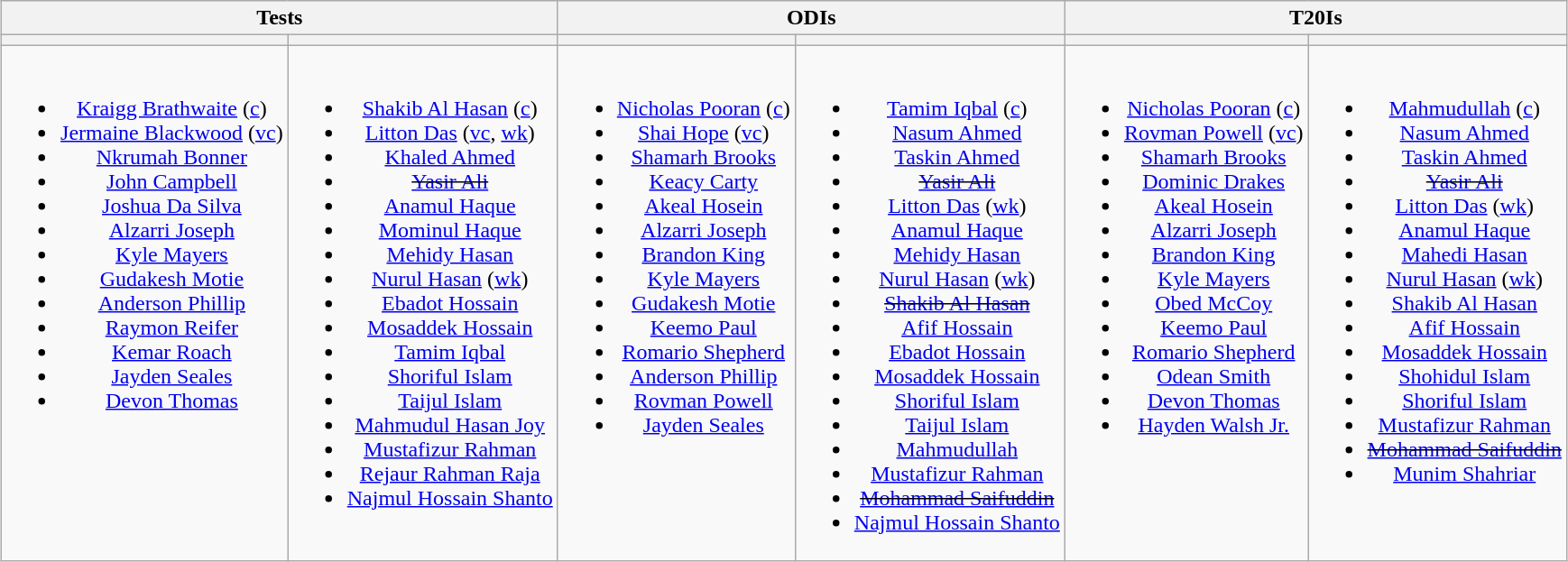<table class="wikitable" style="text-align:center; margin:auto">
<tr>
<th colspan=2>Tests</th>
<th colspan=2>ODIs</th>
<th colspan=2>T20Is</th>
</tr>
<tr>
<th></th>
<th></th>
<th></th>
<th></th>
<th></th>
<th></th>
</tr>
<tr style="vertical-align:top">
<td><br><ul><li><a href='#'>Kraigg Brathwaite</a> (<a href='#'>c</a>)</li><li><a href='#'>Jermaine Blackwood</a> (<a href='#'>vc</a>)</li><li><a href='#'>Nkrumah Bonner</a></li><li><a href='#'>John Campbell</a></li><li><a href='#'>Joshua Da Silva</a></li><li><a href='#'>Alzarri Joseph</a></li><li><a href='#'>Kyle Mayers</a></li><li><a href='#'>Gudakesh Motie</a></li><li><a href='#'>Anderson Phillip</a></li><li><a href='#'>Raymon Reifer</a></li><li><a href='#'>Kemar Roach</a></li><li><a href='#'>Jayden Seales</a></li><li><a href='#'>Devon Thomas</a></li></ul></td>
<td><br><ul><li><a href='#'>Shakib Al Hasan</a> (<a href='#'>c</a>)</li><li><a href='#'>Litton Das</a> (<a href='#'>vc</a>, <a href='#'>wk</a>)</li><li><a href='#'>Khaled Ahmed</a></li><li><s><a href='#'>Yasir Ali</a></s></li><li><a href='#'>Anamul Haque</a></li><li><a href='#'>Mominul Haque</a></li><li><a href='#'>Mehidy Hasan</a></li><li><a href='#'>Nurul Hasan</a> (<a href='#'>wk</a>)</li><li><a href='#'>Ebadot Hossain</a></li><li><a href='#'>Mosaddek Hossain</a></li><li><a href='#'>Tamim Iqbal</a></li><li><a href='#'>Shoriful Islam</a></li><li><a href='#'>Taijul Islam</a></li><li><a href='#'>Mahmudul Hasan Joy</a></li><li><a href='#'>Mustafizur Rahman</a></li><li><a href='#'>Rejaur Rahman Raja</a></li><li><a href='#'>Najmul Hossain Shanto</a></li></ul></td>
<td><br><ul><li><a href='#'>Nicholas Pooran</a> (<a href='#'>c</a>)</li><li><a href='#'>Shai Hope</a> (<a href='#'>vc</a>)</li><li><a href='#'>Shamarh Brooks</a></li><li><a href='#'>Keacy Carty</a></li><li><a href='#'>Akeal Hosein</a></li><li><a href='#'>Alzarri Joseph</a></li><li><a href='#'>Brandon King</a></li><li><a href='#'>Kyle Mayers</a></li><li><a href='#'>Gudakesh Motie</a></li><li><a href='#'>Keemo Paul</a></li><li><a href='#'>Romario Shepherd</a></li><li><a href='#'>Anderson Phillip</a></li><li><a href='#'>Rovman Powell</a></li><li><a href='#'>Jayden Seales</a></li></ul></td>
<td><br><ul><li><a href='#'>Tamim Iqbal</a> (<a href='#'>c</a>)</li><li><a href='#'>Nasum Ahmed</a></li><li><a href='#'>Taskin Ahmed</a></li><li><s><a href='#'>Yasir Ali</a></s></li><li><a href='#'>Litton Das</a> (<a href='#'>wk</a>)</li><li><a href='#'>Anamul Haque</a></li><li><a href='#'>Mehidy Hasan</a></li><li><a href='#'>Nurul Hasan</a> (<a href='#'>wk</a>)</li><li><s><a href='#'>Shakib Al Hasan</a></s></li><li><a href='#'>Afif Hossain</a></li><li><a href='#'>Ebadot Hossain</a></li><li><a href='#'>Mosaddek Hossain</a></li><li><a href='#'>Shoriful Islam</a></li><li><a href='#'>Taijul Islam</a></li><li><a href='#'>Mahmudullah</a></li><li><a href='#'>Mustafizur Rahman</a></li><li><s><a href='#'>Mohammad Saifuddin</a></s></li><li><a href='#'>Najmul Hossain Shanto</a></li></ul></td>
<td><br><ul><li><a href='#'>Nicholas Pooran</a> (<a href='#'>c</a>)</li><li><a href='#'>Rovman Powell</a> (<a href='#'>vc</a>)</li><li><a href='#'>Shamarh Brooks</a></li><li><a href='#'>Dominic Drakes</a></li><li><a href='#'>Akeal Hosein</a></li><li><a href='#'>Alzarri Joseph</a></li><li><a href='#'>Brandon King</a></li><li><a href='#'>Kyle Mayers</a></li><li><a href='#'>Obed McCoy</a></li><li><a href='#'>Keemo Paul</a></li><li><a href='#'>Romario Shepherd</a></li><li><a href='#'>Odean Smith</a></li><li><a href='#'>Devon Thomas</a></li><li><a href='#'>Hayden Walsh Jr.</a></li></ul></td>
<td><br><ul><li><a href='#'>Mahmudullah</a> (<a href='#'>c</a>)</li><li><a href='#'>Nasum Ahmed</a></li><li><a href='#'>Taskin Ahmed</a></li><li><s><a href='#'>Yasir Ali</a></s></li><li><a href='#'>Litton Das</a> (<a href='#'>wk</a>)</li><li><a href='#'>Anamul Haque</a></li><li><a href='#'>Mahedi Hasan</a></li><li><a href='#'>Nurul Hasan</a> (<a href='#'>wk</a>)</li><li><a href='#'>Shakib Al Hasan</a></li><li><a href='#'>Afif Hossain</a></li><li><a href='#'>Mosaddek Hossain</a></li><li><a href='#'>Shohidul Islam</a></li><li><a href='#'>Shoriful Islam</a></li><li><a href='#'>Mustafizur Rahman</a></li><li><s><a href='#'>Mohammad Saifuddin</a></s></li><li><a href='#'>Munim Shahriar</a></li></ul></td>
</tr>
</table>
